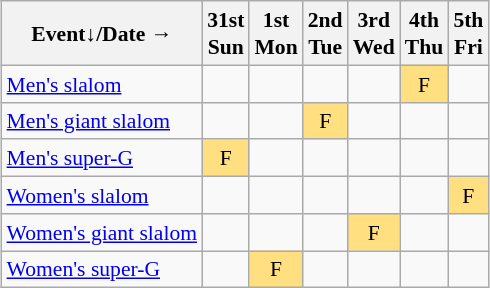<table class="wikitable" style="margin:0.5em auto; font-size:90%; line-height:1.25em; text-align:center;">
<tr>
<th>Event↓/Date →</th>
<th>31st<br>Sun</th>
<th>1st<br>Mon</th>
<th>2nd<br>Tue</th>
<th>3rd<br>Wed</th>
<th>4th<br>Thu</th>
<th>5th<br>Fri</th>
</tr>
<tr>
<td align="left"><a href='#'>Men's slalom</a></td>
<td></td>
<td></td>
<td></td>
<td></td>
<td bgcolor="#FFDF80">F</td>
<td></td>
</tr>
<tr>
<td align="left"><a href='#'>Men's giant slalom</a></td>
<td></td>
<td></td>
<td bgcolor="#FFDF80">F</td>
<td></td>
<td></td>
<td></td>
</tr>
<tr>
<td align="left"><a href='#'>Men's super-G</a></td>
<td bgcolor="#FFDF80">F</td>
<td></td>
<td></td>
<td></td>
<td></td>
<td></td>
</tr>
<tr>
<td align="left"><a href='#'>Women's slalom</a></td>
<td></td>
<td></td>
<td></td>
<td></td>
<td></td>
<td bgcolor="#FFDF80">F</td>
</tr>
<tr>
<td align="left"><a href='#'>Women's giant slalom</a></td>
<td></td>
<td></td>
<td></td>
<td bgcolor="#FFDF80">F</td>
<td></td>
<td></td>
</tr>
<tr>
<td align="left"><a href='#'>Women's super-G</a></td>
<td></td>
<td bgcolor="#FFDF80">F</td>
<td></td>
<td></td>
<td></td>
<td></td>
</tr>
</table>
